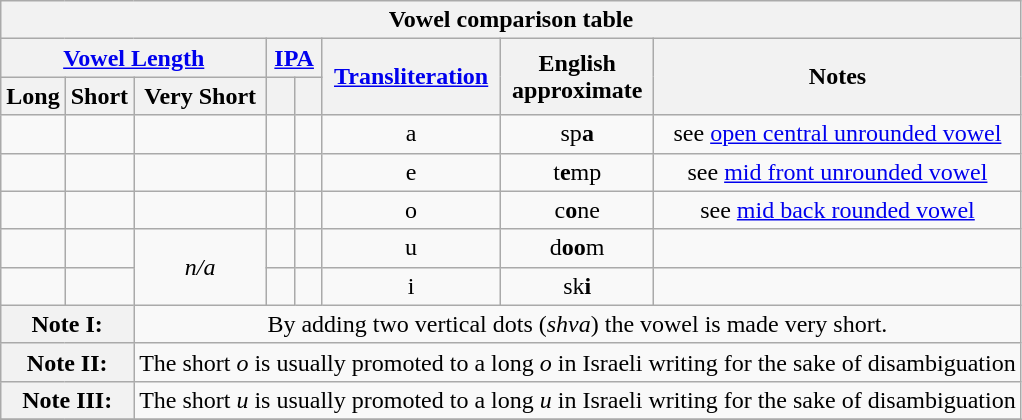<table class="wikitable">
<tr>
<th ! colspan=8>Vowel comparison table</th>
</tr>
<tr align=center>
<th colspan=3><a href='#'>Vowel Length</a><br></th>
<th colspan=2><a href='#'>IPA</a></th>
<th rowspan=2><a href='#'>Transliteration</a></th>
<th rowspan=2>English<br>approximate</th>
<th rowspan=2>Notes</th>
</tr>
<tr>
<th>Long</th>
<th>Short</th>
<th>Very Short</th>
<th></th>
<th></th>
</tr>
<tr align=center>
<td style="font-size:26px; padding-bottom:12px"></td>
<td style="font-size:26px; padding-bottom:12px"></td>
<td style="font-size:26px; padding-bottom:12px"></td>
<td></td>
<td></td>
<td>a</td>
<td>sp<strong>a</strong></td>
<td>see <a href='#'>open central unrounded vowel</a></td>
</tr>
<tr align=center>
<td style="font-size:26px; padding-bottom:12px"></td>
<td style="font-size:26px; padding-bottom:12px"></td>
<td style="font-size:26px; padding-bottom:12px"></td>
<td></td>
<td></td>
<td>e</td>
<td>t<strong>e</strong>mp</td>
<td>see <a href='#'>mid front unrounded vowel</a></td>
</tr>
<tr align=center>
<td style="font-size:26px; padding-bottom:12px; padding-top:12px"></td>
<td style="font-size:26px; padding-bottom:12px"></td>
<td style="font-size:26px; padding-bottom:12px"></td>
<td></td>
<td></td>
<td>o</td>
<td>c<strong>o</strong>ne</td>
<td>see <a href='#'>mid back rounded vowel</a></td>
</tr>
<tr align=center>
<td style="font-size:26px"></td>
<td style="font-size:26px; padding-bottom:12px"></td>
<td rowspan=2 align=center><em>n/a</em></td>
<td></td>
<td></td>
<td>u</td>
<td>d<strong>oo</strong>m</td>
<td></td>
</tr>
<tr align=center>
<td style="font-size:26px; padding-bottom:12px"></td>
<td style="font-size:26px; padding-bottom:12px"></td>
<td></td>
<td></td>
<td>i</td>
<td>sk<strong>i</strong></td>
<td></td>
</tr>
<tr align=center>
<th colspan=2><strong>Note I:</strong></th>
<td colspan=7>By adding two vertical dots (<em>shva</em>)  the vowel is made very short.</td>
</tr>
<tr>
<th colspan=2><strong>Note II:</strong></th>
<td colspan=7 align=center>The short <em>o</em> is usually promoted to a long <em>o</em> in Israeli writing for the sake of disambiguation</td>
</tr>
<tr>
<th colspan=2><strong>Note III:</strong></th>
<td colspan=7 align=center>The short <em>u</em> is usually promoted to a long <em>u</em> in Israeli writing for the sake of disambiguation</td>
</tr>
<tr>
</tr>
</table>
